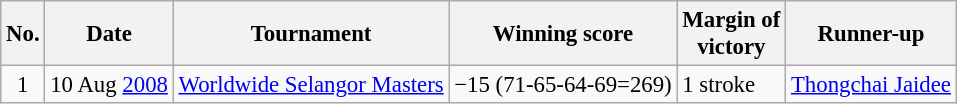<table class="wikitable" style="font-size:95%;">
<tr>
<th>No.</th>
<th>Date</th>
<th>Tournament</th>
<th>Winning score</th>
<th>Margin of<br>victory</th>
<th>Runner-up</th>
</tr>
<tr>
<td align=center>1</td>
<td align=right>10 Aug <a href='#'>2008</a></td>
<td><a href='#'>Worldwide Selangor Masters</a></td>
<td>−15 (71-65-64-69=269)</td>
<td>1 stroke</td>
<td> <a href='#'>Thongchai Jaidee</a></td>
</tr>
</table>
